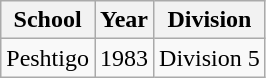<table class="wikitable">
<tr>
<th>School</th>
<th>Year</th>
<th>Division</th>
</tr>
<tr>
<td>Peshtigo</td>
<td>1983</td>
<td>Division 5</td>
</tr>
</table>
